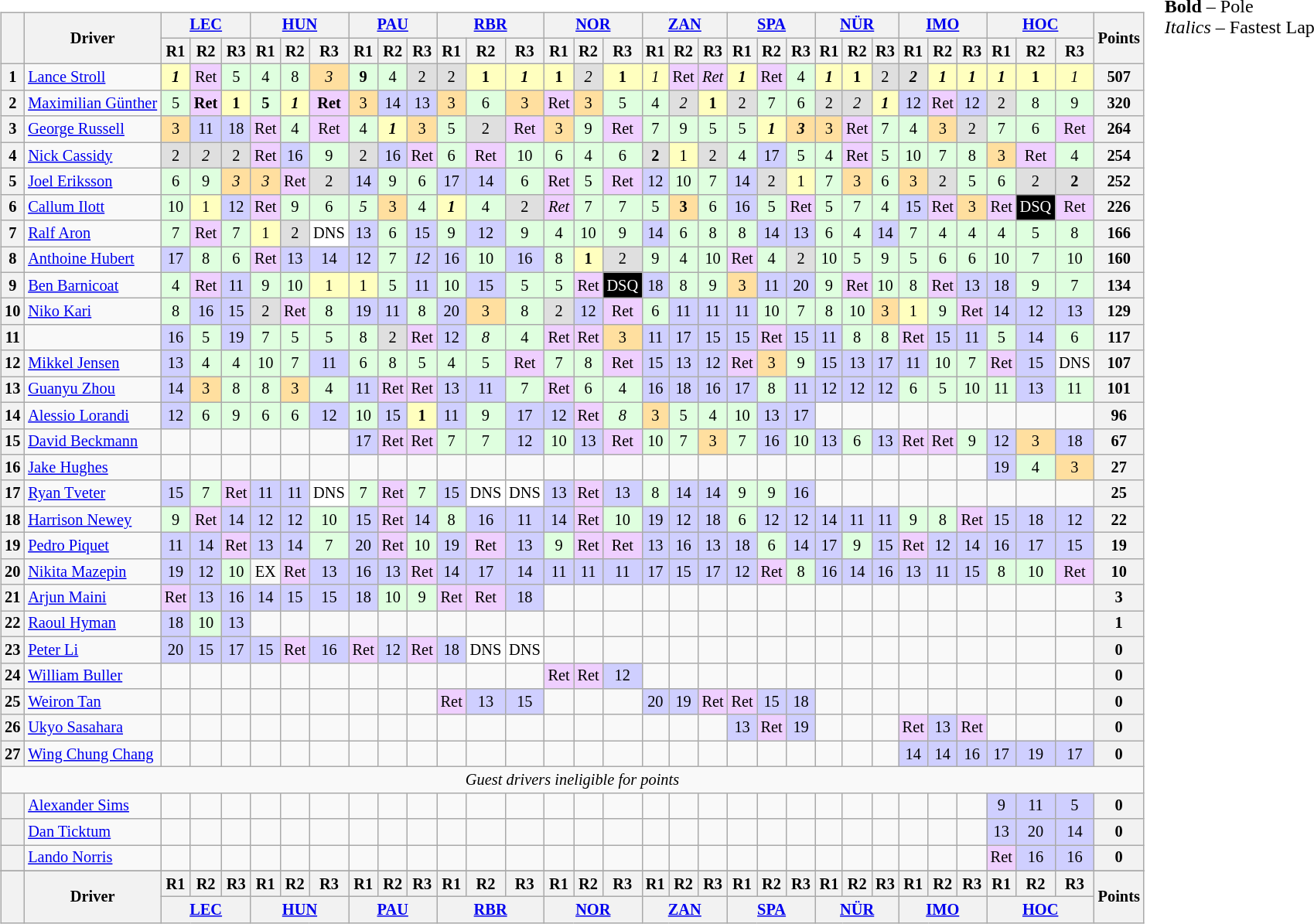<table>
<tr>
<td><br><table align=left| class="wikitable" style="font-size: 85%; text-align: center">
<tr valign="top">
<th rowspan="2" valign="middle"></th>
<th rowspan="2" valign="middle">Driver</th>
<th colspan=3><a href='#'>LEC</a><br></th>
<th colspan=3><a href='#'>HUN</a><br></th>
<th colspan=3><a href='#'>PAU</a><br></th>
<th colspan=3><a href='#'>RBR</a><br></th>
<th colspan=3><a href='#'>NOR</a><br></th>
<th colspan=3><a href='#'>ZAN</a><br></th>
<th colspan=3><a href='#'>SPA</a><br></th>
<th colspan=3><a href='#'>NÜR</a><br></th>
<th colspan=3><a href='#'>IMO</a><br></th>
<th colspan=3><a href='#'>HOC</a><br></th>
<th rowspan="2" valign="middle">Points</th>
</tr>
<tr>
<th>R1</th>
<th>R2</th>
<th>R3</th>
<th>R1</th>
<th>R2</th>
<th>R3</th>
<th>R1</th>
<th>R2</th>
<th>R3</th>
<th>R1</th>
<th>R2</th>
<th>R3</th>
<th>R1</th>
<th>R2</th>
<th>R3</th>
<th>R1</th>
<th>R2</th>
<th>R3</th>
<th>R1</th>
<th>R2</th>
<th>R3</th>
<th>R1</th>
<th>R2</th>
<th>R3</th>
<th>R1</th>
<th>R2</th>
<th>R3</th>
<th>R1</th>
<th>R2</th>
<th>R3</th>
</tr>
<tr>
<th>1</th>
<td align=left> <a href='#'>Lance Stroll</a></td>
<td style="background:#FFFFBF;"><strong><em>1</em></strong></td>
<td style="background:#EFCFFF;">Ret</td>
<td style="background:#DFFFDF;">5</td>
<td style="background:#DFFFDF;">4</td>
<td style="background:#DFFFDF;">8</td>
<td style="background:#FFDF9F;"><em>3</em></td>
<td style="background:#DFFFDF;"><strong>9</strong></td>
<td style="background:#DFFFDF;">4</td>
<td style="background:#DFDFDF;">2</td>
<td style="background:#DFDFDF;">2</td>
<td style="background:#FFFFBF;"><strong>1</strong></td>
<td style="background:#FFFFBF;"><strong><em>1</em></strong></td>
<td style="background:#FFFFBF;"><strong>1</strong></td>
<td style="background:#DFDFDF;"><em>2</em></td>
<td style="background:#FFFFBF;"><strong>1</strong></td>
<td style="background:#FFFFBF;"><em>1</em></td>
<td style="background:#EFCFFF;">Ret</td>
<td style="background:#EFCFFF;"><em>Ret</em></td>
<td style="background:#FFFFBF;"><strong><em>1</em></strong></td>
<td style="background:#EFCFFF;">Ret</td>
<td style="background:#DFFFDF;">4</td>
<td style="background:#FFFFBF;"><strong><em>1</em></strong></td>
<td style="background:#FFFFBF;"><strong>1</strong></td>
<td style="background:#DFDFDF;">2</td>
<td style="background:#DFDFDF;"><strong><em>2</em></strong></td>
<td style="background:#FFFFBF;"><strong><em>1</em></strong></td>
<td style="background:#FFFFBF;"><strong><em>1</em></strong></td>
<td style="background:#FFFFBF;"><strong><em>1</em></strong></td>
<td style="background:#FFFFBF;"><strong>1</strong></td>
<td style="background:#FFFFBF;"><em>1</em></td>
<th>507</th>
</tr>
<tr>
<th>2</th>
<td align=left> <a href='#'>Maximilian Günther</a></td>
<td style="background:#DFFFDF;">5</td>
<td style="background:#EFCFFF;"><strong>Ret</strong></td>
<td style="background:#FFFFBF;"><strong>1</strong></td>
<td style="background:#DFFFDF;"><strong>5</strong></td>
<td style="background:#FFFFBF;"><strong><em>1</em></strong></td>
<td style="background:#EFCFFF;"><strong>Ret</strong></td>
<td style="background:#FFDF9F;">3</td>
<td style="background:#CFCFFF;">14</td>
<td style="background:#CFCFFF;">13</td>
<td style="background:#FFDF9F;">3</td>
<td style="background:#DFFFDF;">6</td>
<td style="background:#FFDF9F;">3</td>
<td style="background:#EFCFFF;">Ret</td>
<td style="background:#FFDF9F;">3</td>
<td style="background:#DFFFDF;">5</td>
<td style="background:#DFFFDF;">4</td>
<td style="background:#DFDFDF;"><em>2</em></td>
<td style="background:#FFFFBF;"><strong>1</strong></td>
<td style="background:#DFDFDF;">2</td>
<td style="background:#DFFFDF;">7</td>
<td style="background:#DFFFDF;">6</td>
<td style="background:#DFDFDF;">2</td>
<td style="background:#DFDFDF;"><em>2</em></td>
<td style="background:#FFFFBF;"><strong><em>1</em></strong></td>
<td style="background:#CFCFFF;">12</td>
<td style="background:#EFCFFF;">Ret</td>
<td style="background:#CFCFFF;">12</td>
<td style="background:#DFDFDF;">2</td>
<td style="background:#DFFFDF;">8</td>
<td style="background:#DFFFDF;">9</td>
<th>320</th>
</tr>
<tr>
<th>3</th>
<td align=left> <a href='#'>George Russell</a></td>
<td style="background:#FFDF9F;">3</td>
<td style="background:#CFCFFF;">11</td>
<td style="background:#CFCFFF;">18</td>
<td style="background:#EFCFFF;">Ret</td>
<td style="background:#DFFFDF;">4</td>
<td style="background:#EFCFFF;">Ret</td>
<td style="background:#DFFFDF;">4</td>
<td style="background:#FFFFBF;"><strong><em>1</em></strong></td>
<td style="background:#FFDF9F;">3</td>
<td style="background:#DFFFDF;">5</td>
<td style="background:#DFDFDF;">2</td>
<td style="background:#EFCFFF;">Ret</td>
<td style="background:#FFDF9F;">3</td>
<td style="background:#DFFFDF;">9</td>
<td style="background:#EFCFFF;">Ret</td>
<td style="background:#DFFFDF;">7</td>
<td style="background:#DFFFDF;">9</td>
<td style="background:#DFFFDF;">5</td>
<td style="background:#DFFFDF;">5</td>
<td style="background:#FFFFBF;"><strong><em>1</em></strong></td>
<td style="background:#FFDF9F;"><strong><em>3</em></strong></td>
<td style="background:#FFDF9F;">3</td>
<td style="background:#EFCFFF;">Ret</td>
<td style="background:#DFFFDF;">7</td>
<td style="background:#DFFFDF;">4</td>
<td style="background:#FFDF9F;">3</td>
<td style="background:#DFDFDF;">2</td>
<td style="background:#DFFFDF;">7</td>
<td style="background:#DFFFDF;">6</td>
<td style="background:#EFCFFF;">Ret</td>
<th>264</th>
</tr>
<tr>
<th>4</th>
<td align=left> <a href='#'>Nick Cassidy</a></td>
<td style="background:#DFDFDF;">2</td>
<td style="background:#DFDFDF;"><em>2</em></td>
<td style="background:#DFDFDF;">2</td>
<td style="background:#EFCFFF;">Ret</td>
<td style="background:#CFCFFF;">16</td>
<td style="background:#DFFFDF;">9</td>
<td style="background:#DFDFDF;">2</td>
<td style="background:#CFCFFF;">16</td>
<td style="background:#EFCFFF;">Ret</td>
<td style="background:#DFFFDF;">6</td>
<td style="background:#EFCFFF;">Ret</td>
<td style="background:#DFFFDF;">10</td>
<td style="background:#DFFFDF;">6</td>
<td style="background:#DFFFDF;">4</td>
<td style="background:#DFFFDF;">6</td>
<td style="background:#DFDFDF;"><strong>2</strong></td>
<td style="background:#FFFFBF;">1</td>
<td style="background:#DFDFDF;">2</td>
<td style="background:#DFFFDF;">4</td>
<td style="background:#CFCFFF;">17</td>
<td style="background:#DFFFDF;">5</td>
<td style="background:#DFFFDF;">4</td>
<td style="background:#EFCFFF;">Ret</td>
<td style="background:#DFFFDF;">5</td>
<td style="background:#DFFFDF;">10</td>
<td style="background:#DFFFDF;">7</td>
<td style="background:#DFFFDF;">8</td>
<td style="background:#FFDF9F;">3</td>
<td style="background:#EFCFFF;">Ret</td>
<td style="background:#DFFFDF;">4</td>
<th>254</th>
</tr>
<tr>
<th>5</th>
<td align=left> <a href='#'>Joel Eriksson</a></td>
<td style="background:#DFFFDF;">6</td>
<td style="background:#DFFFDF;">9</td>
<td style="background:#FFDF9F;"><em>3</em></td>
<td style="background:#FFDF9F;"><em>3</em></td>
<td style="background:#EFCFFF;">Ret</td>
<td style="background:#DFDFDF;">2</td>
<td style="background:#CFCFFF;">14</td>
<td style="background:#DFFFDF;">9</td>
<td style="background:#DFFFDF;">6</td>
<td style="background:#CFCFFF;">17</td>
<td style="background:#CFCFFF;">14</td>
<td style="background:#DFFFDF;">6</td>
<td style="background:#EFCFFF;">Ret</td>
<td style="background:#DFFFDF;">5</td>
<td style="background:#EFCFFF;">Ret</td>
<td style="background:#CFCFFF;">12</td>
<td style="background:#DFFFDF;">10</td>
<td style="background:#DFFFDF;">7</td>
<td style="background:#CFCFFF;">14</td>
<td style="background:#DFDFDF;">2</td>
<td style="background:#FFFFBF;">1</td>
<td style="background:#DFFFDF;">7</td>
<td style="background:#FFDF9F;">3</td>
<td style="background:#DFFFDF;">6</td>
<td style="background:#FFDF9F;">3</td>
<td style="background:#DFDFDF;">2</td>
<td style="background:#DFFFDF;">5</td>
<td style="background:#DFFFDF;">6</td>
<td style="background:#DFDFDF;">2</td>
<td style="background:#DFDFDF;"><strong>2</strong></td>
<th>252</th>
</tr>
<tr>
<th>6</th>
<td align=left> <a href='#'>Callum Ilott</a></td>
<td style="background:#DFFFDF;">10</td>
<td style="background:#FFFFBF;">1</td>
<td style="background:#CFCFFF;">12</td>
<td style="background:#EFCFFF;">Ret</td>
<td style="background:#DFFFDF;">9</td>
<td style="background:#DFFFDF;">6</td>
<td style="background:#DFFFDF;"><em>5</em></td>
<td style="background:#FFDF9F;">3</td>
<td style="background:#DFFFDF;">4</td>
<td style="background:#FFFFBF;"><strong><em>1</em></strong></td>
<td style="background:#DFFFDF;">4</td>
<td style="background:#DFDFDF;">2</td>
<td style="background:#EFCFFF;"><em>Ret</em></td>
<td style="background:#DFFFDF;">7</td>
<td style="background:#DFFFDF;">7</td>
<td style="background:#DFFFDF;">5</td>
<td style="background:#FFDF9F;"><strong>3</strong></td>
<td style="background:#DFFFDF;">6</td>
<td style="background:#CFCFFF;">16</td>
<td style="background:#DFFFDF;">5</td>
<td style="background:#EFCFFF;">Ret</td>
<td style="background:#DFFFDF;">5</td>
<td style="background:#DFFFDF;">7</td>
<td style="background:#DFFFDF;">4</td>
<td style="background:#CFCFFF;">15</td>
<td style="background:#EFCFFF;">Ret</td>
<td style="background:#FFDF9F;">3</td>
<td style="background:#EFCFFF;">Ret</td>
<td style="background:#000000; color:white;">DSQ</td>
<td style="background:#EFCFFF;">Ret</td>
<th>226</th>
</tr>
<tr>
<th>7</th>
<td align=left> <a href='#'>Ralf Aron</a></td>
<td style="background:#DFFFDF;">7</td>
<td style="background:#EFCFFF;">Ret</td>
<td style="background:#DFFFDF;">7</td>
<td style="background:#FFFFBF;">1</td>
<td style="background:#DFDFDF;">2</td>
<td style="background:#FFFFFF;">DNS</td>
<td style="background:#CFCFFF;">13</td>
<td style="background:#DFFFDF;">6</td>
<td style="background:#CFCFFF;">15</td>
<td style="background:#DFFFDF;">9</td>
<td style="background:#CFCFFF;">12</td>
<td style="background:#DFFFDF;">9</td>
<td style="background:#DFFFDF;">4</td>
<td style="background:#DFFFDF;">10</td>
<td style="background:#DFFFDF;">9</td>
<td style="background:#CFCFFF;">14</td>
<td style="background:#DFFFDF;">6</td>
<td style="background:#DFFFDF;">8</td>
<td style="background:#DFFFDF;">8</td>
<td style="background:#CFCFFF;">14</td>
<td style="background:#CFCFFF;">13</td>
<td style="background:#DFFFDF;">6</td>
<td style="background:#DFFFDF;">4</td>
<td style="background:#CFCFFF;">14</td>
<td style="background:#DFFFDF;">7</td>
<td style="background:#DFFFDF;">4</td>
<td style="background:#DFFFDF;">4</td>
<td style="background:#DFFFDF;">4</td>
<td style="background:#DFFFDF;">5</td>
<td style="background:#DFFFDF;">8</td>
<th>166</th>
</tr>
<tr>
<th>8</th>
<td align=left> <a href='#'>Anthoine Hubert</a></td>
<td style="background:#CFCFFF;">17</td>
<td style="background:#DFFFDF;">8</td>
<td style="background:#DFFFDF;">6</td>
<td style="background:#EFCFFF;">Ret</td>
<td style="background:#CFCFFF;">13</td>
<td style="background:#CFCFFF;">14</td>
<td style="background:#CFCFFF;">12</td>
<td style="background:#DFFFDF;">7</td>
<td style="background:#CFCFFF;"><em>12</em></td>
<td style="background:#CFCFFF;">16</td>
<td style="background:#DFFFDF;">10</td>
<td style="background:#CFCFFF;">16</td>
<td style="background:#DFFFDF;">8</td>
<td style="background:#FFFFBF;"><strong>1</strong></td>
<td style="background:#DFDFDF;">2</td>
<td style="background:#DFFFDF;">9</td>
<td style="background:#DFFFDF;">4</td>
<td style="background:#DFFFDF;">10</td>
<td style="background:#EFCFFF;">Ret</td>
<td style="background:#DFFFDF;">4</td>
<td style="background:#DFDFDF;">2</td>
<td style="background:#DFFFDF;">10</td>
<td style="background:#DFFFDF;">5</td>
<td style="background:#DFFFDF;">9</td>
<td style="background:#DFFFDF;">5</td>
<td style="background:#DFFFDF;">6</td>
<td style="background:#DFFFDF;">6</td>
<td style="background:#DFFFDF;">10</td>
<td style="background:#DFFFDF;">7</td>
<td style="background:#DFFFDF;">10</td>
<th>160</th>
</tr>
<tr>
<th>9</th>
<td align=left> <a href='#'>Ben Barnicoat</a></td>
<td style="background:#DFFFDF;">4</td>
<td style="background:#EFCFFF;">Ret</td>
<td style="background:#CFCFFF;">11</td>
<td style="background:#DFFFDF;">9</td>
<td style="background:#DFFFDF;">10</td>
<td style="background:#FFFFBF;">1</td>
<td style="background:#FFFFBF;">1</td>
<td style="background:#DFFFDF;">5</td>
<td style="background:#CFCFFF;">11</td>
<td style="background:#DFFFDF;">10</td>
<td style="background:#CFCFFF;">15</td>
<td style="background:#DFFFDF;">5</td>
<td style="background:#DFFFDF;">5</td>
<td style="background:#EFCFFF;">Ret</td>
<td style="background:#000000; color:white;">DSQ</td>
<td style="background:#CFCFFF;">18</td>
<td style="background:#DFFFDF;">8</td>
<td style="background:#DFFFDF;">9</td>
<td style="background:#FFDF9F;">3</td>
<td style="background:#CFCFFF;">11</td>
<td style="background:#CFCFFF;">20</td>
<td style="background:#DFFFDF;">9</td>
<td style="background:#EFCFFF;">Ret</td>
<td style="background:#DFFFDF;">10</td>
<td style="background:#DFFFDF;">8</td>
<td style="background:#EFCFFF;">Ret</td>
<td style="background:#CFCFFF;">13</td>
<td style="background:#CFCFFF;">18</td>
<td style="background:#DFFFDF;">9</td>
<td style="background:#DFFFDF;">7</td>
<th>134</th>
</tr>
<tr>
<th>10</th>
<td align=left> <a href='#'>Niko Kari</a></td>
<td style="background:#DFFFDF;">8</td>
<td style="background:#CFCFFF;">16</td>
<td style="background:#CFCFFF;">15</td>
<td style="background:#DFDFDF;">2</td>
<td style="background:#EFCFFF;">Ret</td>
<td style="background:#DFFFDF;">8</td>
<td style="background:#CFCFFF;">19</td>
<td style="background:#CFCFFF;">11</td>
<td style="background:#DFFFDF;">8</td>
<td style="background:#CFCFFF;">20</td>
<td style="background:#FFDF9F;">3</td>
<td style="background:#DFFFDF;">8</td>
<td style="background:#DFDFDF;">2</td>
<td style="background:#CFCFFF;">12</td>
<td style="background:#EFCFFF;">Ret</td>
<td style="background:#DFFFDF;">6</td>
<td style="background:#CFCFFF;">11</td>
<td style="background:#CFCFFF;">11</td>
<td style="background:#CFCFFF;">11</td>
<td style="background:#DFFFDF;">10</td>
<td style="background:#DFFFDF;">7</td>
<td style="background:#DFFFDF;">8</td>
<td style="background:#DFFFDF;">10</td>
<td style="background:#FFDF9F;">3</td>
<td style="background:#FFFFBF;">1</td>
<td style="background:#DFFFDF;">9</td>
<td style="background:#EFCFFF;">Ret</td>
<td style="background:#CFCFFF;">14</td>
<td style="background:#CFCFFF;">12</td>
<td style="background:#CFCFFF;">13</td>
<th>129</th>
</tr>
<tr>
<th>11</th>
<td align=left></td>
<td style="background:#CFCFFF;">16</td>
<td style="background:#DFFFDF;">5</td>
<td style="background:#CFCFFF;">19</td>
<td style="background:#DFFFDF;">7</td>
<td style="background:#DFFFDF;">5</td>
<td style="background:#DFFFDF;">5</td>
<td style="background:#DFFFDF;">8</td>
<td style="background:#DFDFDF;">2</td>
<td style="background:#EFCFFF;">Ret</td>
<td style="background:#CFCFFF;">12</td>
<td style="background:#DFFFDF;"><em>8</em></td>
<td style="background:#DFFFDF;">4</td>
<td style="background:#EFCFFF;">Ret</td>
<td style="background:#EFCFFF;">Ret</td>
<td style="background:#FFDF9F;">3</td>
<td style="background:#CFCFFF;">11</td>
<td style="background:#CFCFFF;">17</td>
<td style="background:#CFCFFF;">15</td>
<td style="background:#CFCFFF;">15</td>
<td style="background:#EFCFFF;">Ret</td>
<td style="background:#CFCFFF;">15</td>
<td style="background:#CFCFFF;">11</td>
<td style="background:#DFFFDF;">8</td>
<td style="background:#DFFFDF;">8</td>
<td style="background:#EFCFFF;">Ret</td>
<td style="background:#CFCFFF;">15</td>
<td style="background:#CFCFFF;">11</td>
<td style="background:#DFFFDF;">5</td>
<td style="background:#CFCFFF;">14</td>
<td style="background:#DFFFDF;">6</td>
<th>117</th>
</tr>
<tr>
<th>12</th>
<td align=left> <a href='#'>Mikkel Jensen</a></td>
<td style="background:#CFCFFF;">13</td>
<td style="background:#DFFFDF;">4</td>
<td style="background:#DFFFDF;">4</td>
<td style="background:#DFFFDF;">10</td>
<td style="background:#DFFFDF;">7</td>
<td style="background:#CFCFFF;">11</td>
<td style="background:#DFFFDF;">6</td>
<td style="background:#DFFFDF;">8</td>
<td style="background:#DFFFDF;">5</td>
<td style="background:#DFFFDF;">4</td>
<td style="background:#DFFFDF;">5</td>
<td style="background:#EFCFFF;">Ret</td>
<td style="background:#DFFFDF;">7</td>
<td style="background:#DFFFDF;">8</td>
<td style="background:#EFCFFF;">Ret</td>
<td style="background:#CFCFFF;">15</td>
<td style="background:#CFCFFF;">13</td>
<td style="background:#CFCFFF;">12</td>
<td style="background:#EFCFFF;">Ret</td>
<td style="background:#FFDF9F;">3</td>
<td style="background:#DFFFDF;">9</td>
<td style="background:#CFCFFF;">15</td>
<td style="background:#CFCFFF;">13</td>
<td style="background:#CFCFFF;">17</td>
<td style="background:#CFCFFF;">11</td>
<td style="background:#DFFFDF;">10</td>
<td style="background:#DFFFDF;">7</td>
<td style="background:#EFCFFF;">Ret</td>
<td style="background:#CFCFFF;">15</td>
<td>DNS</td>
<th>107</th>
</tr>
<tr>
<th>13</th>
<td align=left> <a href='#'>Guanyu Zhou</a></td>
<td style="background:#CFCFFF;">14</td>
<td style="background:#FFDF9F;">3</td>
<td style="background:#DFFFDF;">8</td>
<td style="background:#DFFFDF;">8</td>
<td style="background:#FFDF9F;">3</td>
<td style="background:#DFFFDF;">4</td>
<td style="background:#CFCFFF;">11</td>
<td style="background:#EFCFFF;">Ret</td>
<td style="background:#EFCFFF;">Ret</td>
<td style="background:#CFCFFF;">13</td>
<td style="background:#CFCFFF;">11</td>
<td style="background:#DFFFDF;">7</td>
<td style="background:#EFCFFF;">Ret</td>
<td style="background:#DFFFDF;">6</td>
<td style="background:#DFFFDF;">4</td>
<td style="background:#CFCFFF;">16</td>
<td style="background:#CFCFFF;">18</td>
<td style="background:#CFCFFF;">16</td>
<td style="background:#CFCFFF;">17</td>
<td style="background:#DFFFDF;">8</td>
<td style="background:#CFCFFF;">11</td>
<td style="background:#CFCFFF;">12</td>
<td style="background:#CFCFFF;">12</td>
<td style="background:#CFCFFF;">12</td>
<td style="background:#DFFFDF;">6</td>
<td style="background:#DFFFDF;">5</td>
<td style="background:#DFFFDF;">10</td>
<td style="background:#DFFFDF;">11</td>
<td style="background:#CFCFFF;">13</td>
<td style="background:#DFFFDF;">11</td>
<th>101</th>
</tr>
<tr>
<th>14</th>
<td align=left> <a href='#'>Alessio Lorandi</a></td>
<td style="background:#CFCFFF;">12</td>
<td style="background:#DFFFDF;">6</td>
<td style="background:#DFFFDF;">9</td>
<td style="background:#DFFFDF;">6</td>
<td style="background:#DFFFDF;">6</td>
<td style="background:#CFCFFF;">12</td>
<td style="background:#DFFFDF;">10</td>
<td style="background:#CFCFFF;">15</td>
<td style="background:#FFFFBF;"><strong>1</strong></td>
<td style="background:#CFCFFF;">11</td>
<td style="background:#DFFFDF;">9</td>
<td style="background:#CFCFFF;">17</td>
<td style="background:#CFCFFF;">12</td>
<td style="background:#EFCFFF;">Ret</td>
<td style="background:#DFFFDF;"><em>8</em></td>
<td style="background:#FFDF9F;">3</td>
<td style="background:#DFFFDF;">5</td>
<td style="background:#DFFFDF;">4</td>
<td style="background:#DFFFDF;">10</td>
<td style="background:#CFCFFF;">13</td>
<td style="background:#CFCFFF;">17</td>
<td></td>
<td></td>
<td></td>
<td></td>
<td></td>
<td></td>
<td></td>
<td></td>
<td></td>
<th>96</th>
</tr>
<tr>
<th>15</th>
<td align=left> <a href='#'>David Beckmann</a></td>
<td></td>
<td></td>
<td></td>
<td></td>
<td></td>
<td></td>
<td style="background:#CFCFFF;">17</td>
<td style="background:#EFCFFF;">Ret</td>
<td style="background:#EFCFFF;">Ret</td>
<td style="background:#DFFFDF;">7</td>
<td style="background:#DFFFDF;">7</td>
<td style="background:#CFCFFF;">12</td>
<td style="background:#DFFFDF;">10</td>
<td style="background:#CFCFFF;">13</td>
<td style="background:#EFCFFF;">Ret</td>
<td style="background:#DFFFDF;">10</td>
<td style="background:#DFFFDF;">7</td>
<td style="background:#FFDF9F;">3</td>
<td style="background:#DFFFDF;">7</td>
<td style="background:#CFCFFF;">16</td>
<td style="background:#DFFFDF;">10</td>
<td style="background:#CFCFFF;">13</td>
<td style="background:#DFFFDF;">6</td>
<td style="background:#CFCFFF;">13</td>
<td style="background:#EFCFFF;">Ret</td>
<td style="background:#EFCFFF;">Ret</td>
<td style="background:#DFFFDF;">9</td>
<td style="background:#CFCFFF;">12</td>
<td style="background:#FFDF9F;">3</td>
<td style="background:#CFCFFF;">18</td>
<th>67</th>
</tr>
<tr>
<th>16</th>
<td align=left> <a href='#'>Jake Hughes</a></td>
<td></td>
<td></td>
<td></td>
<td></td>
<td></td>
<td></td>
<td></td>
<td></td>
<td></td>
<td></td>
<td></td>
<td></td>
<td></td>
<td></td>
<td></td>
<td></td>
<td></td>
<td></td>
<td></td>
<td></td>
<td></td>
<td></td>
<td></td>
<td></td>
<td></td>
<td></td>
<td></td>
<td style="background:#CFCFFF;">19</td>
<td style="background:#DFFFDF;">4</td>
<td style="background:#FFDF9F;">3</td>
<th>27</th>
</tr>
<tr>
<th>17</th>
<td align=left> <a href='#'>Ryan Tveter</a></td>
<td style="background:#CFCFFF;">15</td>
<td style="background:#DFFFDF;">7</td>
<td style="background:#EFCFFF;">Ret</td>
<td style="background:#CFCFFF;">11</td>
<td style="background:#CFCFFF;">11</td>
<td style="background:#FFFFFF;">DNS</td>
<td style="background:#DFFFDF;">7</td>
<td style="background:#EFCFFF;">Ret</td>
<td style="background:#DFFFDF;">7</td>
<td style="background:#CFCFFF;">15</td>
<td style="background:#FFFFFF;">DNS</td>
<td style="background:#FFFFFF;">DNS</td>
<td style="background:#CFCFFF;">13</td>
<td style="background:#EFCFFF;">Ret</td>
<td style="background:#CFCFFF;">13</td>
<td style="background:#DFFFDF;">8</td>
<td style="background:#CFCFFF;">14</td>
<td style="background:#CFCFFF;">14</td>
<td style="background:#DFFFDF;">9</td>
<td style="background:#DFFFDF;">9</td>
<td style="background:#CFCFFF;">16</td>
<td></td>
<td></td>
<td></td>
<td></td>
<td></td>
<td></td>
<td></td>
<td></td>
<td></td>
<th>25</th>
</tr>
<tr>
<th>18</th>
<td align=left> <a href='#'>Harrison Newey</a></td>
<td style="background:#DFFFDF;">9</td>
<td style="background:#EFCFFF;">Ret</td>
<td style="background:#CFCFFF;">14</td>
<td style="background:#CFCFFF;">12</td>
<td style="background:#CFCFFF;">12</td>
<td style="background:#DFFFDF;">10</td>
<td style="background:#CFCFFF;">15</td>
<td style="background:#EFCFFF;">Ret</td>
<td style="background:#CFCFFF;">14</td>
<td style="background:#DFFFDF;">8</td>
<td style="background:#CFCFFF;">16</td>
<td style="background:#CFCFFF;">11</td>
<td style="background:#CFCFFF;">14</td>
<td style="background:#EFCFFF;">Ret</td>
<td style="background:#DFFFDF;">10</td>
<td style="background:#CFCFFF;">19</td>
<td style="background:#CFCFFF;">12</td>
<td style="background:#CFCFFF;">18</td>
<td style="background:#DFFFDF;">6</td>
<td style="background:#CFCFFF;">12</td>
<td style="background:#CFCFFF;">12</td>
<td style="background:#CFCFFF;">14</td>
<td style="background:#CFCFFF;">11</td>
<td style="background:#CFCFFF;">11</td>
<td style="background:#DFFFDF;">9</td>
<td style="background:#DFFFDF;">8</td>
<td style="background:#EFCFFF;">Ret</td>
<td style="background:#CFCFFF;">15</td>
<td style="background:#CFCFFF;">18</td>
<td style="background:#CFCFFF;">12</td>
<th>22</th>
</tr>
<tr>
<th>19</th>
<td align=left> <a href='#'>Pedro Piquet</a></td>
<td style="background:#CFCFFF;">11</td>
<td style="background:#CFCFFF;">14</td>
<td style="background:#EFCFFF;">Ret</td>
<td style="background:#CFCFFF;">13</td>
<td style="background:#CFCFFF;">14</td>
<td style="background:#DFFFDF;">7</td>
<td style="background:#CFCFFF;">20</td>
<td style="background:#EFCFFF;">Ret</td>
<td style="background:#DFFFDF;">10</td>
<td style="background:#CFCFFF;">19</td>
<td style="background:#EFCFFF;">Ret</td>
<td style="background:#CFCFFF;">13</td>
<td style="background:#DFFFDF;">9</td>
<td style="background:#EFCFFF;">Ret</td>
<td style="background:#EFCFFF;">Ret</td>
<td style="background:#CFCFFF;">13</td>
<td style="background:#CFCFFF;">16</td>
<td style="background:#CFCFFF;">13</td>
<td style="background:#CFCFFF;">18</td>
<td style="background:#DFFFDF;">6</td>
<td style="background:#CFCFFF;">14</td>
<td style="background:#CFCFFF;">17</td>
<td style="background:#DFFFDF;">9</td>
<td style="background:#CFCFFF;">15</td>
<td style="background:#EFCFFF;">Ret</td>
<td style="background:#CFCFFF;">12</td>
<td style="background:#CFCFFF;">14</td>
<td style="background:#CFCFFF;">16</td>
<td style="background:#CFCFFF;">17</td>
<td style="background:#CFCFFF;">15</td>
<th>19</th>
</tr>
<tr>
<th>20</th>
<td align=left> <a href='#'>Nikita Mazepin</a></td>
<td style="background:#CFCFFF;">19</td>
<td style="background:#CFCFFF;">12</td>
<td style="background:#DFFFDF;">10</td>
<td>EX</td>
<td style="background:#EFCFFF;">Ret</td>
<td style="background:#CFCFFF;">13</td>
<td style="background:#CFCFFF;">16</td>
<td style="background:#CFCFFF;">13</td>
<td style="background:#EFCFFF;">Ret</td>
<td style="background:#CFCFFF;">14</td>
<td style="background:#CFCFFF;">17</td>
<td style="background:#CFCFFF;">14</td>
<td style="background:#CFCFFF;">11</td>
<td style="background:#CFCFFF;">11</td>
<td style="background:#CFCFFF;">11</td>
<td style="background:#CFCFFF;">17</td>
<td style="background:#CFCFFF;">15</td>
<td style="background:#CFCFFF;">17</td>
<td style="background:#CFCFFF;">12</td>
<td style="background:#EFCFFF;">Ret</td>
<td style="background:#DFFFDF;">8</td>
<td style="background:#CFCFFF;">16</td>
<td style="background:#CFCFFF;">14</td>
<td style="background:#CFCFFF;">16</td>
<td style="background:#CFCFFF;">13</td>
<td style="background:#CFCFFF;">11</td>
<td style="background:#CFCFFF;">15</td>
<td style="background:#DFFFDF;">8</td>
<td style="background:#DFFFDF;">10</td>
<td style="background:#EFCFFF;">Ret</td>
<th>10</th>
</tr>
<tr>
<th>21</th>
<td align=left> <a href='#'>Arjun Maini</a></td>
<td style="background:#EFCFFF;">Ret</td>
<td style="background:#CFCFFF;">13</td>
<td style="background:#CFCFFF;">16</td>
<td style="background:#CFCFFF;">14</td>
<td style="background:#CFCFFF;">15</td>
<td style="background:#CFCFFF;">15</td>
<td style="background:#CFCFFF;">18</td>
<td style="background:#DFFFDF;">10</td>
<td style="background:#DFFFDF;">9</td>
<td style="background:#EFCFFF;">Ret</td>
<td style="background:#EFCFFF;">Ret</td>
<td style="background:#CFCFFF;">18</td>
<td></td>
<td></td>
<td></td>
<td></td>
<td></td>
<td></td>
<td></td>
<td></td>
<td></td>
<td></td>
<td></td>
<td></td>
<td></td>
<td></td>
<td></td>
<td></td>
<td></td>
<td></td>
<th>3</th>
</tr>
<tr>
<th>22</th>
<td align=left> <a href='#'>Raoul Hyman</a></td>
<td style="background:#CFCFFF;">18</td>
<td style="background:#DFFFDF;">10</td>
<td style="background:#CFCFFF;">13</td>
<td></td>
<td></td>
<td></td>
<td></td>
<td></td>
<td></td>
<td></td>
<td></td>
<td></td>
<td></td>
<td></td>
<td></td>
<td></td>
<td></td>
<td></td>
<td></td>
<td></td>
<td></td>
<td></td>
<td></td>
<td></td>
<td></td>
<td></td>
<td></td>
<td></td>
<td></td>
<td></td>
<th>1</th>
</tr>
<tr>
<th>23</th>
<td align=left> <a href='#'>Peter Li</a></td>
<td style="background:#CFCFFF;">20</td>
<td style="background:#CFCFFF;">15</td>
<td style="background:#CFCFFF;">17</td>
<td style="background:#CFCFFF;">15</td>
<td style="background:#EFCFFF;">Ret</td>
<td style="background:#CFCFFF;">16</td>
<td style="background:#EFCFFF;">Ret</td>
<td style="background:#CFCFFF;">12</td>
<td style="background:#EFCFFF;">Ret</td>
<td style="background:#CFCFFF;">18</td>
<td style="background:#FFFFFF;">DNS</td>
<td style="background:#FFFFFF;">DNS</td>
<td></td>
<td></td>
<td></td>
<td></td>
<td></td>
<td></td>
<td></td>
<td></td>
<td></td>
<td></td>
<td></td>
<td></td>
<td></td>
<td></td>
<td></td>
<td></td>
<td></td>
<td></td>
<th>0</th>
</tr>
<tr>
<th>24</th>
<td align=left> <a href='#'>William Buller</a></td>
<td></td>
<td></td>
<td></td>
<td></td>
<td></td>
<td></td>
<td></td>
<td></td>
<td></td>
<td></td>
<td></td>
<td></td>
<td style="background:#EFCFFF;">Ret</td>
<td style="background:#EFCFFF;">Ret</td>
<td style="background:#CFCFFF;">12</td>
<td></td>
<td></td>
<td></td>
<td></td>
<td></td>
<td></td>
<td></td>
<td></td>
<td></td>
<td></td>
<td></td>
<td></td>
<td></td>
<td></td>
<td></td>
<th>0</th>
</tr>
<tr>
<th>25</th>
<td align=left> <a href='#'>Weiron Tan</a></td>
<td></td>
<td></td>
<td></td>
<td></td>
<td></td>
<td></td>
<td></td>
<td></td>
<td></td>
<td style="background:#EFCFFF;">Ret</td>
<td style="background:#CFCFFF;">13</td>
<td style="background:#CFCFFF;">15</td>
<td></td>
<td></td>
<td></td>
<td style="background:#CFCFFF;">20</td>
<td style="background:#CFCFFF;">19</td>
<td style="background:#EFCFFF;">Ret</td>
<td style="background:#EFCFFF;">Ret</td>
<td style="background:#CFCFFF;">15</td>
<td style="background:#CFCFFF;">18</td>
<td></td>
<td></td>
<td></td>
<td></td>
<td></td>
<td></td>
<td></td>
<td></td>
<td></td>
<th>0</th>
</tr>
<tr>
<th>26</th>
<td align=left> <a href='#'>Ukyo Sasahara</a></td>
<td></td>
<td></td>
<td></td>
<td></td>
<td></td>
<td></td>
<td></td>
<td></td>
<td></td>
<td></td>
<td></td>
<td></td>
<td></td>
<td></td>
<td></td>
<td></td>
<td></td>
<td></td>
<td style="background:#CFCFFF;">13</td>
<td style="background:#EFCFFF;">Ret</td>
<td style="background:#CFCFFF;">19</td>
<td></td>
<td></td>
<td></td>
<td style="background:#EFCFFF;">Ret</td>
<td style="background:#CFCFFF;">13</td>
<td style="background:#EFCFFF;">Ret</td>
<td></td>
<td></td>
<td></td>
<th>0</th>
</tr>
<tr>
<th>27</th>
<td align=left> <a href='#'>Wing Chung Chang</a></td>
<td></td>
<td></td>
<td></td>
<td></td>
<td></td>
<td></td>
<td></td>
<td></td>
<td></td>
<td></td>
<td></td>
<td></td>
<td></td>
<td></td>
<td></td>
<td></td>
<td></td>
<td></td>
<td></td>
<td></td>
<td></td>
<td></td>
<td></td>
<td></td>
<td style="background:#CFCFFF;">14</td>
<td style="background:#CFCFFF;">14</td>
<td style="background:#CFCFFF;">16</td>
<td style="background:#CFCFFF;">17</td>
<td style="background:#CFCFFF;">19</td>
<td style="background:#CFCFFF;">17</td>
<th>0</th>
</tr>
<tr>
<td colspan=36 align=center><em>Guest drivers ineligible for points</em></td>
</tr>
<tr>
<th></th>
<td align=left> <a href='#'>Alexander Sims</a></td>
<td></td>
<td></td>
<td></td>
<td></td>
<td></td>
<td></td>
<td></td>
<td></td>
<td></td>
<td></td>
<td></td>
<td></td>
<td></td>
<td></td>
<td></td>
<td></td>
<td></td>
<td></td>
<td></td>
<td></td>
<td></td>
<td></td>
<td></td>
<td></td>
<td></td>
<td></td>
<td></td>
<td style="background:#CFCFFF;">9</td>
<td style="background:#CFCFFF;">11</td>
<td style="background:#CFCFFF;">5</td>
<th>0</th>
</tr>
<tr>
<th></th>
<td align=left> <a href='#'>Dan Ticktum</a></td>
<td></td>
<td></td>
<td></td>
<td></td>
<td></td>
<td></td>
<td></td>
<td></td>
<td></td>
<td></td>
<td></td>
<td></td>
<td></td>
<td></td>
<td></td>
<td></td>
<td></td>
<td></td>
<td></td>
<td></td>
<td></td>
<td></td>
<td></td>
<td></td>
<td></td>
<td></td>
<td></td>
<td style="background:#CFCFFF;">13</td>
<td style="background:#CFCFFF;">20</td>
<td style="background:#CFCFFF;">14</td>
<th>0</th>
</tr>
<tr>
<th></th>
<td align=left> <a href='#'>Lando Norris</a></td>
<td></td>
<td></td>
<td></td>
<td></td>
<td></td>
<td></td>
<td></td>
<td></td>
<td></td>
<td></td>
<td></td>
<td></td>
<td></td>
<td></td>
<td></td>
<td></td>
<td></td>
<td></td>
<td></td>
<td></td>
<td></td>
<td></td>
<td></td>
<td></td>
<td></td>
<td></td>
<td></td>
<td style="background:#EFCFFF;">Ret</td>
<td style="background:#CFCFFF;">16</td>
<td style="background:#CFCFFF;">16</td>
<th>0</th>
</tr>
<tr>
</tr>
<tr>
<th rowspan="2"></th>
<th rowspan="2">Driver</th>
<th>R1</th>
<th>R2</th>
<th>R3</th>
<th>R1</th>
<th>R2</th>
<th>R3</th>
<th>R1</th>
<th>R2</th>
<th>R3</th>
<th>R1</th>
<th>R2</th>
<th>R3</th>
<th>R1</th>
<th>R2</th>
<th>R3</th>
<th>R1</th>
<th>R2</th>
<th>R3</th>
<th>R1</th>
<th>R2</th>
<th>R3</th>
<th>R1</th>
<th>R2</th>
<th>R3</th>
<th>R1</th>
<th>R2</th>
<th>R3</th>
<th>R1</th>
<th>R2</th>
<th>R3</th>
<th rowspan="2">Points</th>
</tr>
<tr valign="top">
<th colspan="3"><a href='#'>LEC</a><br></th>
<th colspan="3"><a href='#'>HUN</a><br></th>
<th colspan="3"><a href='#'>PAU</a><br></th>
<th colspan="3"><a href='#'>RBR</a><br></th>
<th colspan="3"><a href='#'>NOR</a><br></th>
<th colspan="3"><a href='#'>ZAN</a><br></th>
<th colspan="3"><a href='#'>SPA</a><br></th>
<th colspan="3"><a href='#'>NÜR</a><br></th>
<th colspan="3"><a href='#'>IMO</a><br></th>
<th colspan="3"><a href='#'>HOC</a><br></th>
</tr>
</table>
</td>
<td valign="top"><br>
<span><strong>Bold</strong> – Pole<br>
<em>Italics</em> – Fastest Lap</span></td>
</tr>
</table>
